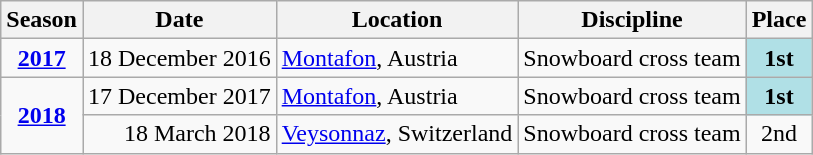<table class="wikitable">
<tr>
<th>Season</th>
<th>Date</th>
<th>Location</th>
<th>Discipline</th>
<th>Place</th>
</tr>
<tr>
<td style="text-align:center;"><strong><a href='#'>2017</a></strong></td>
<td style="text-align:right; background:#BOEOE6;">18 December 2016</td>
<td> <a href='#'>Montafon</a>, Austria</td>
<td align=center>Snowboard cross team</td>
<td align=center bgcolor="#BOEOE6"><strong>1st</strong></td>
</tr>
<tr>
<td style="text-align:center;" rowspan="2"><strong><a href='#'>2018</a></strong></td>
<td style="text-align:right; background:#BOEOE6;">17 December 2017</td>
<td> <a href='#'>Montafon</a>, Austria</td>
<td align=center>Snowboard cross team</td>
<td align=center bgcolor="#BOEOE6"><strong>1st</strong></td>
</tr>
<tr>
<td align=right>18 March 2018</td>
<td> <a href='#'>Veysonnaz</a>, Switzerland</td>
<td align=center>Snowboard cross team</td>
<td align=center>2nd</td>
</tr>
</table>
